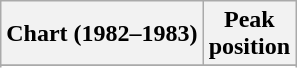<table class="wikitable sortable plainrowheaders">
<tr>
<th scope="col">Chart (1982–1983)</th>
<th scope="col">Peak<br>position</th>
</tr>
<tr>
</tr>
<tr>
</tr>
<tr>
</tr>
</table>
